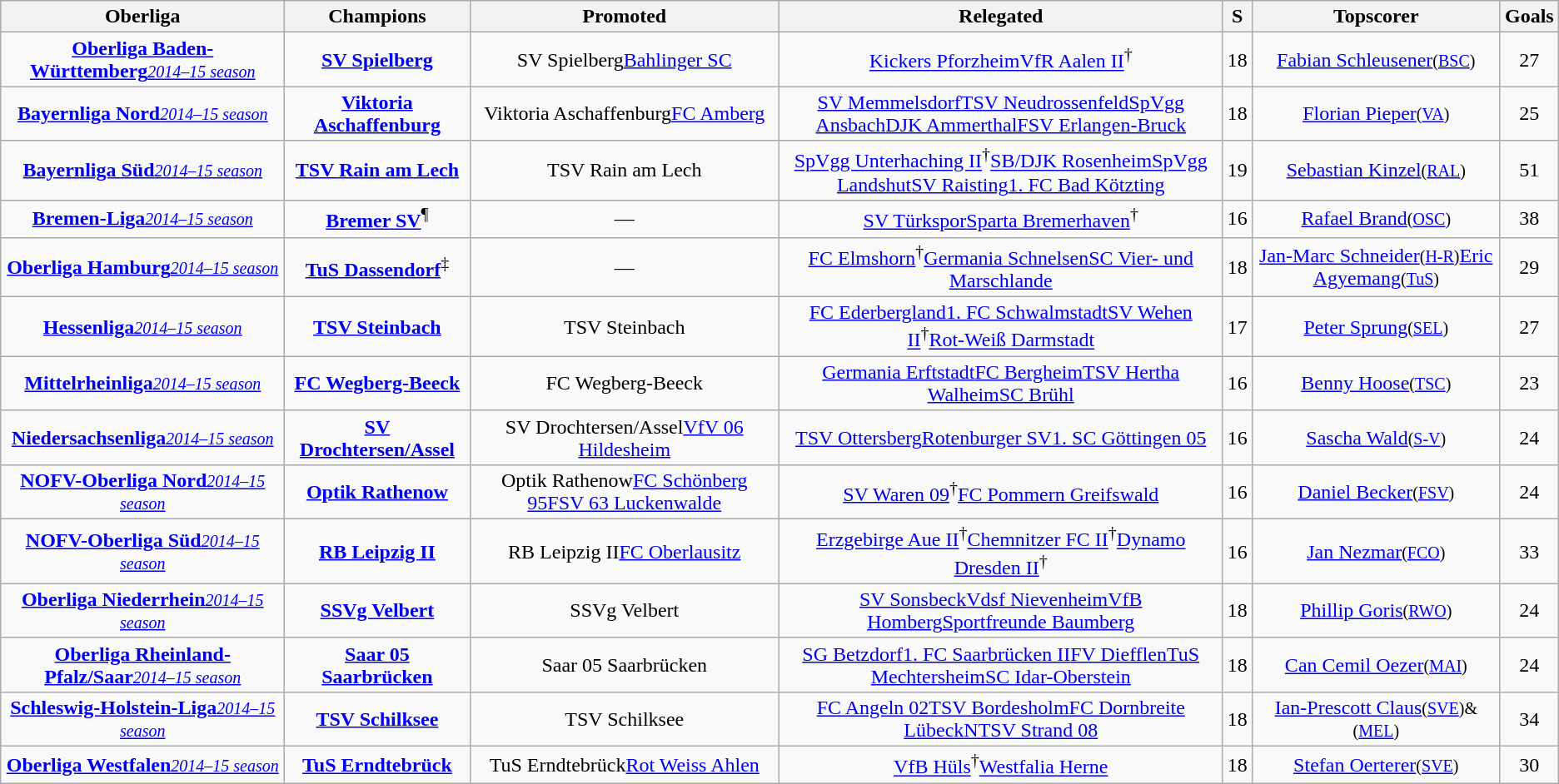<table class="wikitable">
<tr>
<th>Oberliga</th>
<th>Champions</th>
<th>Promoted</th>
<th>Relegated</th>
<th>S</th>
<th>Topscorer</th>
<th>Goals</th>
</tr>
<tr align="center">
<td><strong><a href='#'>Oberliga Baden-Württemberg</a></strong><small><em><a href='#'>2014–15 season</a></em></small></td>
<td><strong><a href='#'>SV Spielberg</a></strong></td>
<td>SV Spielberg<a href='#'>Bahlinger SC</a></td>
<td><a href='#'>Kickers Pforzheim</a><a href='#'>VfR Aalen II</a><sup>†</sup></td>
<td>18</td>
<td><a href='#'>Fabian Schleusener</a><small>(<a href='#'>BSC</a>)</small></td>
<td>27</td>
</tr>
<tr align="center">
<td><strong><a href='#'>Bayernliga Nord</a></strong><small><em><a href='#'>2014–15 season</a></em></small></td>
<td><strong><a href='#'>Viktoria Aschaffenburg</a></strong></td>
<td>Viktoria Aschaffenburg<a href='#'>FC Amberg</a></td>
<td><a href='#'>SV Memmelsdorf</a><a href='#'>TSV Neudrossenfeld</a><a href='#'>SpVgg Ansbach</a><a href='#'>DJK Ammerthal</a><a href='#'>FSV Erlangen-Bruck</a></td>
<td>18</td>
<td><a href='#'>Florian Pieper</a><small>(<a href='#'>VA</a>)</small></td>
<td>25</td>
</tr>
<tr align="center">
<td><strong><a href='#'>Bayernliga Süd</a></strong><small><em><a href='#'>2014–15 season</a></em></small></td>
<td><strong><a href='#'>TSV Rain am Lech</a></strong></td>
<td>TSV Rain am Lech</td>
<td><a href='#'>SpVgg Unterhaching II</a><sup>†</sup><a href='#'>SB/DJK Rosenheim</a><a href='#'>SpVgg Landshut</a><a href='#'>SV Raisting</a><a href='#'>1. FC Bad Kötzting</a></td>
<td>19</td>
<td><a href='#'>Sebastian Kinzel</a><small>(<a href='#'>RAL</a>)</small></td>
<td>51</td>
</tr>
<tr align="center">
<td><strong><a href='#'>Bremen-Liga</a></strong><small><em><a href='#'>2014–15 season</a></em></small></td>
<td><strong><a href='#'>Bremer SV</a></strong><sup>¶</sup></td>
<td>—</td>
<td><a href='#'>SV Türkspor</a><a href='#'>Sparta Bremerhaven</a><sup>†</sup></td>
<td>16</td>
<td><a href='#'>Rafael Brand</a><small>(<a href='#'>OSC</a>)</small></td>
<td>38</td>
</tr>
<tr align="center">
<td><strong><a href='#'>Oberliga Hamburg</a></strong><small><em><a href='#'>2014–15 season</a></em></small></td>
<td><strong><a href='#'>TuS Dassendorf</a></strong><sup>‡</sup></td>
<td>—</td>
<td><a href='#'>FC Elmshorn</a><sup>†</sup><a href='#'>Germania Schnelsen</a><a href='#'>SC Vier- und Marschlande</a></td>
<td>18</td>
<td><a href='#'>Jan-Marc Schneider</a><small>(<a href='#'>H-R</a>)</small><a href='#'>Eric Agyemang</a><small>(<a href='#'>TuS</a>)</small></td>
<td>29</td>
</tr>
<tr align="center">
<td><strong><a href='#'>Hessenliga</a></strong><small><em><a href='#'>2014–15 season</a></em></small></td>
<td><strong><a href='#'>TSV Steinbach</a></strong></td>
<td>TSV Steinbach</td>
<td><a href='#'>FC Ederbergland</a><a href='#'>1. FC Schwalmstadt</a><a href='#'>SV Wehen II</a><sup>†</sup><a href='#'>Rot-Weiß Darmstadt</a></td>
<td>17</td>
<td><a href='#'>Peter Sprung</a><small>(<a href='#'>SEL</a>)</small></td>
<td>27</td>
</tr>
<tr align="center">
<td><strong><a href='#'>Mittelrheinliga</a></strong><small><em><a href='#'>2014–15 season</a></em></small></td>
<td><strong><a href='#'>FC Wegberg-Beeck</a></strong></td>
<td>FC Wegberg-Beeck</td>
<td><a href='#'>Germania Erftstadt</a><a href='#'>FC Bergheim</a><a href='#'>TSV Hertha Walheim</a><a href='#'>SC Brühl</a></td>
<td>16</td>
<td><a href='#'>Benny Hoose</a><small>(<a href='#'>TSC</a>)</small></td>
<td>23</td>
</tr>
<tr align="center">
<td><strong><a href='#'>Niedersachsenliga</a></strong><small><em><a href='#'>2014–15 season</a></em></small></td>
<td><strong><a href='#'>SV Drochtersen/Assel</a></strong></td>
<td>SV Drochtersen/Assel<a href='#'>VfV 06 Hildesheim</a></td>
<td><a href='#'>TSV Ottersberg</a><a href='#'>Rotenburger SV</a><a href='#'>1. SC Göttingen 05</a></td>
<td>16</td>
<td><a href='#'>Sascha Wald</a><small>(<a href='#'>S-V</a>)</small></td>
<td>24</td>
</tr>
<tr align="center">
<td><strong><a href='#'>NOFV-Oberliga Nord</a></strong><small><em><a href='#'>2014–15 season</a></em></small></td>
<td><strong><a href='#'>Optik Rathenow</a></strong></td>
<td>Optik Rathenow<a href='#'>FC Schönberg 95</a><a href='#'>FSV 63 Luckenwalde</a></td>
<td><a href='#'>SV Waren 09</a><sup>†</sup><a href='#'>FC Pommern Greifswald</a></td>
<td>16</td>
<td><a href='#'>Daniel Becker</a><small>(<a href='#'>FSV</a>)</small></td>
<td>24</td>
</tr>
<tr align="center">
<td><strong><a href='#'>NOFV-Oberliga Süd</a></strong><small><em><a href='#'>2014–15 season</a></em></small></td>
<td><strong><a href='#'>RB Leipzig II</a></strong></td>
<td>RB Leipzig II<a href='#'>FC Oberlausitz</a></td>
<td><a href='#'>Erzgebirge Aue II</a><sup>†</sup><a href='#'>Chemnitzer FC II</a><sup>†</sup><a href='#'>Dynamo Dresden II</a><sup>†</sup></td>
<td>16</td>
<td><a href='#'>Jan Nezmar</a><small>(<a href='#'>FCO</a>)</small></td>
<td>33</td>
</tr>
<tr align="center">
<td><strong><a href='#'>Oberliga Niederrhein</a></strong><small><em><a href='#'>2014–15 season</a></em></small></td>
<td><strong><a href='#'>SSVg Velbert</a></strong></td>
<td>SSVg Velbert</td>
<td><a href='#'>SV Sonsbeck</a><a href='#'>Vdsf Nievenheim</a><a href='#'>VfB Homberg</a><a href='#'>Sportfreunde Baumberg</a></td>
<td>18</td>
<td><a href='#'>Phillip Goris</a><small>(<a href='#'>RWO</a>)</small></td>
<td>24</td>
</tr>
<tr align="center">
<td><strong><a href='#'>Oberliga Rheinland-Pfalz/Saar</a></strong><small><em><a href='#'>2014–15 season</a></em></small></td>
<td><strong><a href='#'>Saar 05 Saarbrücken</a></strong></td>
<td>Saar 05 Saarbrücken</td>
<td><a href='#'>SG Betzdorf</a><a href='#'>1. FC Saarbrücken II</a><a href='#'>FV Diefflen</a><a href='#'>TuS Mechtersheim</a><a href='#'>SC Idar-Oberstein</a></td>
<td>18</td>
<td><a href='#'>Can Cemil Oezer</a><small>(<a href='#'>MAI</a>)</small></td>
<td>24</td>
</tr>
<tr align="center">
<td><strong><a href='#'>Schleswig-Holstein-Liga</a></strong><small><em><a href='#'>2014–15 season</a></em></small></td>
<td><strong><a href='#'>TSV Schilksee</a></strong></td>
<td>TSV Schilksee</td>
<td><a href='#'>FC Angeln 02</a><a href='#'>TSV Bordesholm</a><a href='#'>FC Dornbreite Lübeck</a><a href='#'>NTSV Strand 08</a></td>
<td>18</td>
<td><a href='#'>Ian-Prescott Claus</a><small>(<a href='#'>SVE</a>)&(<a href='#'>MEL</a>)</small></td>
<td>34</td>
</tr>
<tr align="center">
<td><strong><a href='#'>Oberliga Westfalen</a></strong><small><em><a href='#'>2014–15 season</a></em></small></td>
<td><strong><a href='#'>TuS Erndtebrück</a></strong></td>
<td>TuS Erndtebrück<a href='#'>Rot Weiss Ahlen</a></td>
<td><a href='#'>VfB Hüls</a><sup>†</sup><a href='#'>Westfalia Herne</a></td>
<td>18</td>
<td><a href='#'>Stefan Oerterer</a><small>(<a href='#'>SVE</a>)</small></td>
<td>30</td>
</tr>
</table>
